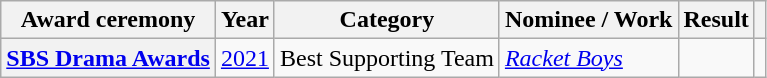<table class="wikitable plainrowheaders sortable">
<tr>
<th scope="col">Award ceremony</th>
<th scope="col">Year</th>
<th scope="col">Category</th>
<th scope="col">Nominee / Work</th>
<th scope="col">Result</th>
<th scope="col" class="unsortable"></th>
</tr>
<tr>
<th scope="row"  rowspan="1"><a href='#'>SBS Drama Awards</a></th>
<td style="text-align:center" rowspan="1"><a href='#'>2021</a></td>
<td>Best Supporting Team </td>
<td><em><a href='#'>Racket Boys</a></em></td>
<td></td>
<td style="text-align:center"></td>
</tr>
</table>
